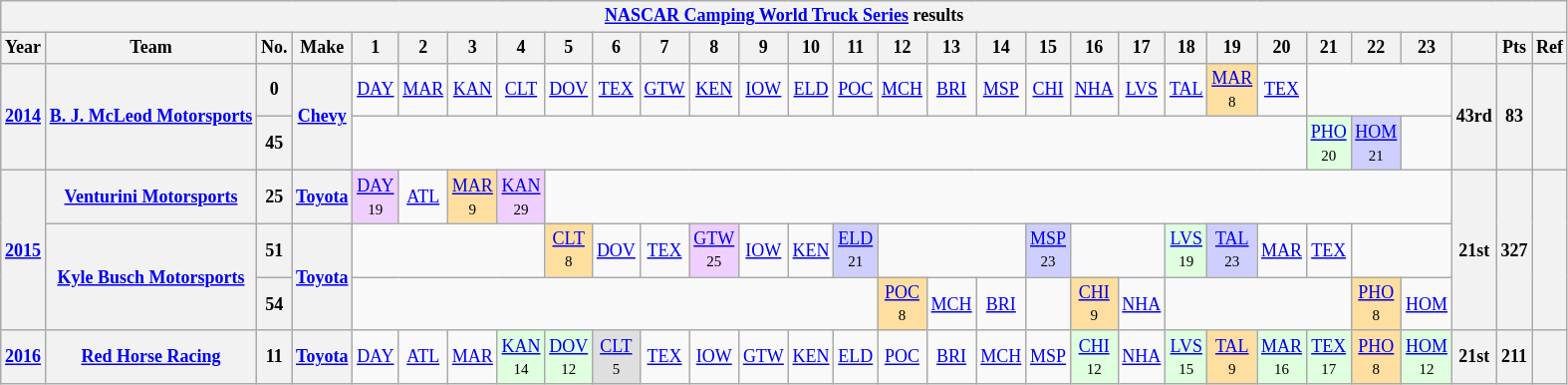<table class="wikitable" style="text-align:center; font-size:75%">
<tr>
<th colspan=45><a href='#'>NASCAR Camping World Truck Series</a> results</th>
</tr>
<tr>
<th>Year</th>
<th>Team</th>
<th>No.</th>
<th>Make</th>
<th>1</th>
<th>2</th>
<th>3</th>
<th>4</th>
<th>5</th>
<th>6</th>
<th>7</th>
<th>8</th>
<th>9</th>
<th>10</th>
<th>11</th>
<th>12</th>
<th>13</th>
<th>14</th>
<th>15</th>
<th>16</th>
<th>17</th>
<th>18</th>
<th>19</th>
<th>20</th>
<th>21</th>
<th>22</th>
<th>23</th>
<th></th>
<th>Pts</th>
<th>Ref</th>
</tr>
<tr>
<th rowspan=2><a href='#'>2014</a></th>
<th rowspan=2><a href='#'>B. J. McLeod Motorsports</a></th>
<th>0</th>
<th rowspan=2><a href='#'>Chevy</a></th>
<td><a href='#'>DAY</a></td>
<td><a href='#'>MAR</a></td>
<td><a href='#'>KAN</a></td>
<td><a href='#'>CLT</a></td>
<td><a href='#'>DOV</a></td>
<td><a href='#'>TEX</a></td>
<td><a href='#'>GTW</a></td>
<td><a href='#'>KEN</a></td>
<td><a href='#'>IOW</a></td>
<td><a href='#'>ELD</a></td>
<td><a href='#'>POC</a></td>
<td><a href='#'>MCH</a></td>
<td><a href='#'>BRI</a></td>
<td><a href='#'>MSP</a></td>
<td><a href='#'>CHI</a></td>
<td><a href='#'>NHA</a></td>
<td><a href='#'>LVS</a></td>
<td><a href='#'>TAL</a></td>
<td style="background:#FFDF9F;"><a href='#'>MAR</a><br><small>8</small></td>
<td><a href='#'>TEX</a></td>
<td colspan=3></td>
<th rowspan=2>43rd</th>
<th rowspan=2>83</th>
<th rowspan=2></th>
</tr>
<tr>
<th>45</th>
<td colspan=20></td>
<td style="background:#DFFFDF;"><a href='#'>PHO</a><br><small>20</small></td>
<td style="background:#CFCFFF;"><a href='#'>HOM</a><br><small>21</small></td>
<td></td>
</tr>
<tr>
<th rowspan=3><a href='#'>2015</a></th>
<th><a href='#'>Venturini Motorsports</a></th>
<th>25</th>
<th><a href='#'>Toyota</a></th>
<td style="background:#EFCFFF;"><a href='#'>DAY</a><br><small>19</small></td>
<td><a href='#'>ATL</a></td>
<td style="background:#FFDF9F;"><a href='#'>MAR</a><br><small>9</small></td>
<td style="background:#EFCFFF;"><a href='#'>KAN</a><br><small>29</small></td>
<td colspan=19></td>
<th rowspan=3>21st</th>
<th rowspan=3>327</th>
<th rowspan=3></th>
</tr>
<tr>
<th rowspan=2><a href='#'>Kyle Busch Motorsports</a></th>
<th>51</th>
<th rowspan=2><a href='#'>Toyota</a></th>
<td colspan=4></td>
<td style="background:#FFDF9F;"><a href='#'>CLT</a><br><small>8</small></td>
<td><a href='#'>DOV</a></td>
<td><a href='#'>TEX</a></td>
<td style="background:#EFCFFF;"><a href='#'>GTW</a><br><small>25</small></td>
<td><a href='#'>IOW</a></td>
<td><a href='#'>KEN</a></td>
<td style="background:#CFCFFF;"><a href='#'>ELD</a><br><small>21</small></td>
<td colspan=3></td>
<td style="background:#CFCFFF;"><a href='#'>MSP</a><br><small>23</small></td>
<td colspan=2></td>
<td style="background:#DFFFDF;"><a href='#'>LVS</a><br><small>19</small></td>
<td style="background:#CFCFFF;"><a href='#'>TAL</a><br><small>23</small></td>
<td><a href='#'>MAR</a></td>
<td><a href='#'>TEX</a></td>
<td colspan=2></td>
</tr>
<tr>
<th>54</th>
<td colspan=11></td>
<td style="background:#FFDF9F;"><a href='#'>POC</a><br><small>8</small></td>
<td><a href='#'>MCH</a></td>
<td><a href='#'>BRI</a></td>
<td></td>
<td style="background:#FFDF9F;"><a href='#'>CHI</a><br><small>9</small></td>
<td><a href='#'>NHA</a></td>
<td colspan=4></td>
<td style="background:#FFDF9F;"><a href='#'>PHO</a><br><small>8</small></td>
<td><a href='#'>HOM</a></td>
</tr>
<tr>
<th><a href='#'>2016</a></th>
<th><a href='#'>Red Horse Racing</a></th>
<th>11</th>
<th><a href='#'>Toyota</a></th>
<td><a href='#'>DAY</a></td>
<td><a href='#'>ATL</a></td>
<td><a href='#'>MAR</a></td>
<td style="background:#DFFFDF;"><a href='#'>KAN</a><br><small>14</small></td>
<td style="background:#DFFFDF;"><a href='#'>DOV</a><br><small>12</small></td>
<td style="background:#DFDFDF;"><a href='#'>CLT</a><br><small>5</small></td>
<td><a href='#'>TEX</a></td>
<td><a href='#'>IOW</a></td>
<td><a href='#'>GTW</a></td>
<td><a href='#'>KEN</a></td>
<td><a href='#'>ELD</a></td>
<td><a href='#'>POC</a></td>
<td><a href='#'>BRI</a></td>
<td><a href='#'>MCH</a></td>
<td><a href='#'>MSP</a></td>
<td style="background:#DFFFDF;"><a href='#'>CHI</a><br><small>12</small></td>
<td><a href='#'>NHA</a></td>
<td style="background:#DFFFDF;"><a href='#'>LVS</a><br><small>15</small></td>
<td style="background:#FFDF9F;"><a href='#'>TAL</a><br><small>9</small></td>
<td style="background:#DFFFDF;"><a href='#'>MAR</a><br><small>16</small></td>
<td style="background:#DFFFDF;"><a href='#'>TEX</a><br><small>17</small></td>
<td style="background:#FFDF9F;"><a href='#'>PHO</a><br><small>8</small></td>
<td style="background:#DFFFDF;"><a href='#'>HOM</a><br><small>12</small></td>
<th>21st</th>
<th>211</th>
<th></th>
</tr>
</table>
